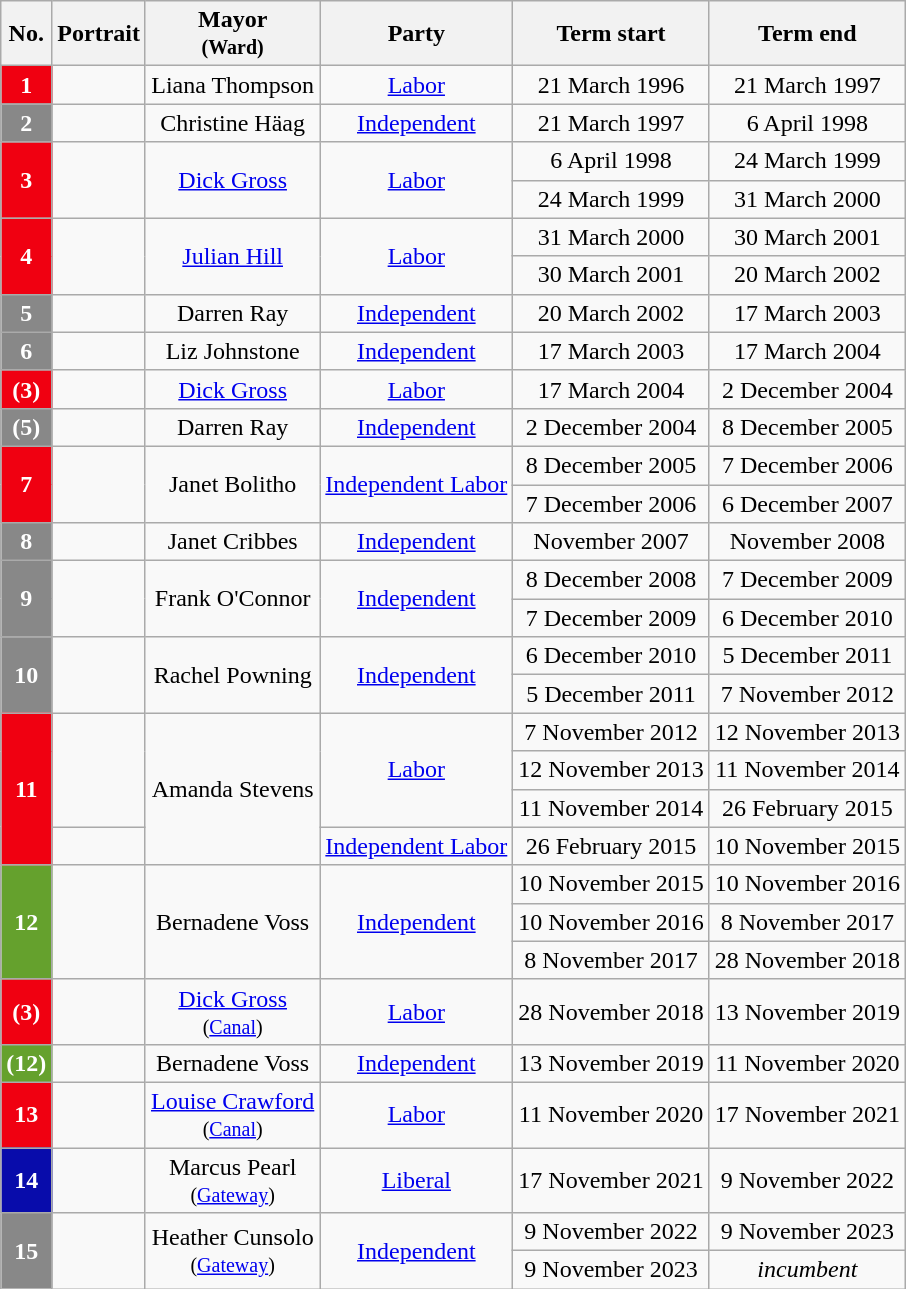<table class="wikitable">
<tr>
<th>No.</th>
<th>Portrait</th>
<th>Mayor <br> <small> (Ward) </small></th>
<th>Party</th>
<th>Term start</th>
<th>Term end</th>
</tr>
<tr>
<th style="background:#F00011; color:white">1</th>
<td align="center"></td>
<td align="center">Liana Thompson</td>
<td align="center"><a href='#'>Labor</a></td>
<td align="center">21 March 1996</td>
<td align="center">21 March 1997</td>
</tr>
<tr>
<th style="background:#888888; color:white">2</th>
<td align="center"></td>
<td align="center">Christine Häag</td>
<td align="center"><a href='#'>Independent</a></td>
<td align="center">21 March 1997</td>
<td align="center">6 April 1998</td>
</tr>
<tr>
<th rowspan="2"; style="background:#F00011; color:white">3</th>
<td rowspan="2"; align="center"></td>
<td rowspan="2"; align="center"><a href='#'>Dick Gross</a></td>
<td rowspan="2"; align="center"><a href='#'>Labor</a></td>
<td align="center">6 April 1998</td>
<td align="center">24 March 1999</td>
</tr>
<tr>
<td align="center">24 March 1999</td>
<td align="center">31 March 2000</td>
</tr>
<tr>
<th rowspan="2"; style="background:#F00011; color:white">4</th>
<td rowspan="2"; align="center"></td>
<td rowspan="2"; align="center"><a href='#'>Julian Hill</a></td>
<td rowspan="2"; align="center"><a href='#'>Labor</a></td>
<td align="center">31 March 2000</td>
<td align="center">30 March 2001</td>
</tr>
<tr>
<td align="center">30 March 2001</td>
<td align="center">20 March 2002</td>
</tr>
<tr>
<th style="background:#888888; color:white">5</th>
<td align="center"></td>
<td align="center">Darren Ray</td>
<td align="center"><a href='#'>Independent</a></td>
<td align="center">20 March 2002</td>
<td align="center">17 March 2003</td>
</tr>
<tr>
<th style="background:#888888; color:white">6</th>
<td align="center"></td>
<td align="center">Liz Johnstone</td>
<td align="center"><a href='#'>Independent</a></td>
<td align="center">17 March 2003</td>
<td align="center">17 March 2004</td>
</tr>
<tr>
<th style="background:#F00011; color:white">(3)</th>
<td align="center"></td>
<td align="center"><a href='#'>Dick Gross</a></td>
<td align="center"><a href='#'>Labor</a></td>
<td align="center">17 March 2004</td>
<td align="center">2 December 2004</td>
</tr>
<tr>
<th style="background:#888888; color:white">(5)</th>
<td align="center"></td>
<td align="center">Darren Ray</td>
<td align="center"><a href='#'>Independent</a></td>
<td align="center">2 December 2004</td>
<td align="center">8 December 2005</td>
</tr>
<tr>
<th rowspan="2"; style="background:#F00011; color:white">7</th>
<td rowspan="2"; align="center"></td>
<td rowspan="2"; align="center">Janet Bolitho</td>
<td rowspan="2"; align="center"><a href='#'>Independent Labor</a></td>
<td align="center">8 December 2005</td>
<td align="center">7 December 2006</td>
</tr>
<tr>
<td align="center">7 December 2006</td>
<td align="center">6 December 2007</td>
</tr>
<tr>
<th style="background:#888888; color:white">8</th>
<td align="center"></td>
<td align="center">Janet Cribbes</td>
<td align="center"><a href='#'>Independent</a></td>
<td align="center">November 2007</td>
<td align="center">November 2008</td>
</tr>
<tr>
<th rowspan="2"; style="background:#888888; color:white">9</th>
<td rowspan="2"; align="center"></td>
<td rowspan="2"; align="center">Frank O'Connor</td>
<td rowspan="2"; align="center"><a href='#'>Independent</a></td>
<td align="center">8 December 2008</td>
<td align="center">7 December 2009</td>
</tr>
<tr>
<td align="center">7 December 2009</td>
<td align="center">6 December 2010</td>
</tr>
<tr>
<th rowspan="2"; style="background:#888888; color:white">10</th>
<td rowspan="2"; align="center"></td>
<td rowspan="2"; align="center">Rachel Powning</td>
<td rowspan="2"; align="center"><a href='#'>Independent</a></td>
<td align="center">6 December 2010</td>
<td align="center">5 December 2011</td>
</tr>
<tr>
<td align="center">5 December 2011</td>
<td align="center">7 November 2012</td>
</tr>
<tr>
<th rowspan="4"; style="background:#F00011; color:white">11</th>
<td rowspan="3"; align="center"></td>
<td rowspan="4"; align="center">Amanda Stevens</td>
<td rowspan="3"; align="center"><a href='#'>Labor</a></td>
<td align="center">7 November 2012</td>
<td align="center">12 November 2013</td>
</tr>
<tr>
<td align="center">12 November 2013</td>
<td align="center">11 November 2014</td>
</tr>
<tr>
<td align="center">11 November 2014</td>
<td align="center">26 February 2015</td>
</tr>
<tr>
<td align="center"></td>
<td align="center"><a href='#'>Independent Labor</a></td>
<td align="center">26 February 2015</td>
<td align="center">10 November 2015</td>
</tr>
<tr>
<th rowspan="3"; style="background:#65a12d; color:white">12</th>
<td rowspan="3"; align="center"></td>
<td rowspan="3"; align="center">Bernadene Voss</td>
<td rowspan="3"; align="center"><a href='#'>Independent</a></td>
<td align="center">10 November 2015</td>
<td align="center">10 November 2016</td>
</tr>
<tr>
<td align="center">10 November 2016</td>
<td align="center">8 November 2017</td>
</tr>
<tr>
<td align="center">8 November 2017</td>
<td align="center">28 November 2018</td>
</tr>
<tr>
<th style="background:#F00011; color:white">(3)</th>
<td align="center"></td>
<td align="center"><a href='#'>Dick Gross</a> <br> <small> (<a href='#'>Canal</a>) </small></td>
<td align="center"><a href='#'>Labor</a></td>
<td align="center">28 November 2018</td>
<td align="center">13 November 2019</td>
</tr>
<tr>
<th style="background:#65a12d; color:white">(12)</th>
<td align="center"></td>
<td align="center">Bernadene Voss</td>
<td align="center"><a href='#'>Independent</a></td>
<td align="center">13 November 2019</td>
<td align="center">11 November 2020</td>
</tr>
<tr>
<th style="background:#F00011; color:white">13</th>
<td align="center"></td>
<td align="center"><a href='#'>Louise Crawford</a> <br> <small> (<a href='#'>Canal</a>) </small></td>
<td align="center"><a href='#'>Labor</a></td>
<td align="center">11 November 2020</td>
<td align="center">17 November 2021</td>
</tr>
<tr>
<th style="background:#080CAB; color:white">14</th>
<td align="center"></td>
<td align="center">Marcus Pearl <br> <small> (<a href='#'>Gateway</a>) </small></td>
<td align="center"><a href='#'>Liberal</a></td>
<td align="center">17 November 2021</td>
<td align="center">9 November 2022</td>
</tr>
<tr>
<th rowspan="2"; style="background:#888888; color:white">15</th>
<td rowspan="2"; align="center"></td>
<td rowspan="2"; align="center">Heather Cunsolo <br> <small> (<a href='#'>Gateway</a>) </small></td>
<td rowspan="2"; align="center"><a href='#'>Independent</a></td>
<td align="center">9 November 2022</td>
<td align="center">9 November 2023</td>
</tr>
<tr>
<td align="center">9 November 2023</td>
<td align="center"><em>incumbent</em></td>
</tr>
</table>
